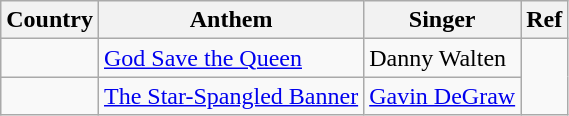<table class="wikitable">
<tr>
<th>Country</th>
<th>Anthem</th>
<th>Singer</th>
<th>Ref</th>
</tr>
<tr>
<td></td>
<td><a href='#'>God Save the Queen</a></td>
<td>Danny Walten</td>
<td rowspan="2"></td>
</tr>
<tr>
<td></td>
<td><a href='#'>The Star-Spangled Banner</a></td>
<td><a href='#'>Gavin DeGraw</a></td>
</tr>
</table>
